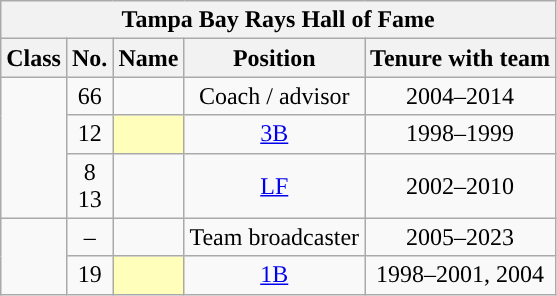<table class="wikitable sortable" style="text-align:center">
<tr>
<th colspan="5"><strong>Tampa Bay Rays Hall of Fame</strong></th>
</tr>
<tr>
<th>Class</th>
<th>No.</th>
<th>Name</th>
<th>Position</th>
<th>Tenure with team</th>
</tr>
<tr>
<td rowspan="3"></td>
<td>66</td>
<td></td>
<td>Coach / advisor</td>
<td>2004–2014</td>
</tr>
<tr>
<td>12</td>
<td style="background:#ffb;"><strong></strong></td>
<td><a href='#'>3B</a></td>
<td>1998–1999</td>
</tr>
<tr>
<td>8<br>13</td>
<td></td>
<td><a href='#'>LF</a></td>
<td>2002–2010</td>
</tr>
<tr>
<td rowspan="2"></td>
<td>–</td>
<td></td>
<td>Team broadcaster</td>
<td>2005–2023</td>
</tr>
<tr>
<td>19</td>
<td style="background:#ffb;"><strong></strong></td>
<td><a href='#'>1B</a></td>
<td>1998–2001, 2004</td>
</tr>
</table>
